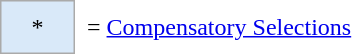<table border=0 cellspacing="0" cellpadding="8">
<tr>
<td style="background:#d9e9f9; border:1px solid #aaa; width:2em; text-align:center;">*</td>
<td>= <a href='#'>Compensatory Selections</a></td>
<td></td>
</tr>
</table>
